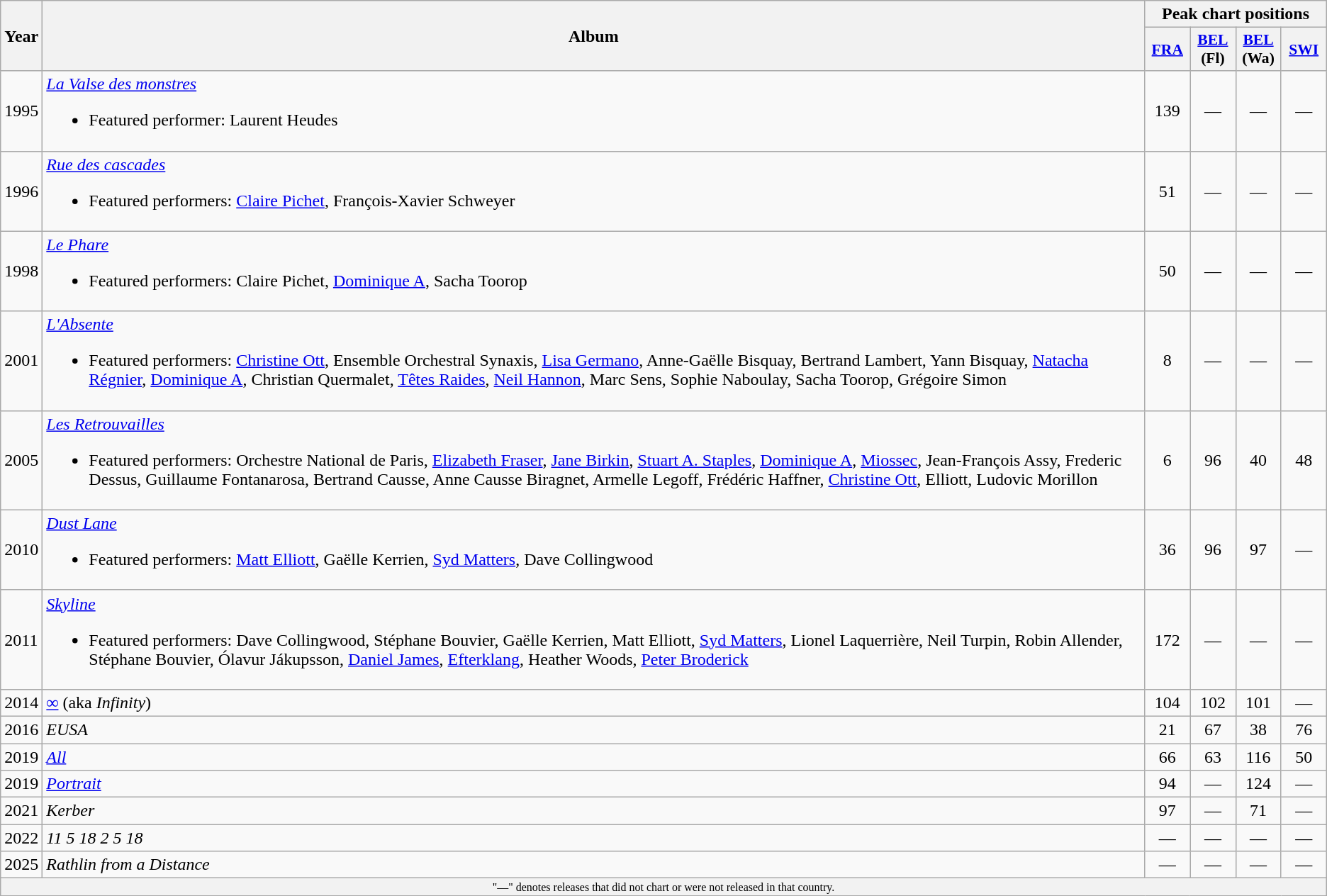<table class="wikitable">
<tr>
<th rowspan="2">Year</th>
<th rowspan="2">Album</th>
<th colspan="4">Peak chart positions</th>
</tr>
<tr>
<th scope="col" style="width:2.5em;font-size:90%;"><a href='#'>FRA</a><br></th>
<th scope="col" style="width:2.5em;font-size:90%;"><a href='#'>BEL</a><br>(Fl)<br></th>
<th scope="col" style="width:2.5em;font-size:90%;"><a href='#'>BEL</a><br>(Wa)<br></th>
<th scope="col" style="width:2.5em;font-size:90%;"><a href='#'>SWI</a><br></th>
</tr>
<tr>
<td>1995</td>
<td><em><a href='#'>La Valse des monstres</a></em><br><ul><li>Featured performer: Laurent Heudes</li></ul></td>
<td style="text-align:center;">139</td>
<td style="text-align:center;">—</td>
<td style="text-align:center;">—</td>
<td style="text-align:center;">—</td>
</tr>
<tr>
<td>1996</td>
<td><em><a href='#'>Rue des cascades</a></em><br><ul><li>Featured performers: <a href='#'>Claire Pichet</a>, François-Xavier Schweyer</li></ul></td>
<td style="text-align:center;">51</td>
<td style="text-align:center;">—</td>
<td style="text-align:center;">—</td>
<td style="text-align:center;">—</td>
</tr>
<tr>
<td>1998</td>
<td><em><a href='#'>Le Phare</a></em><br><ul><li>Featured performers: Claire Pichet, <a href='#'>Dominique A</a>, Sacha Toorop</li></ul></td>
<td style="text-align:center;">50</td>
<td style="text-align:center;">—</td>
<td style="text-align:center;">—</td>
<td style="text-align:center;">—</td>
</tr>
<tr>
<td>2001</td>
<td><em><a href='#'>L'Absente</a></em><br><ul><li>Featured performers: <a href='#'>Christine Ott</a>, Ensemble Orchestral Synaxis, <a href='#'>Lisa Germano</a>, Anne-Gaëlle Bisquay, Bertrand Lambert, Yann Bisquay, <a href='#'>Natacha Régnier</a>, <a href='#'>Dominique A</a>, Christian Quermalet, <a href='#'>Têtes Raides</a>, <a href='#'>Neil Hannon</a>, Marc Sens, Sophie Naboulay, Sacha Toorop, Grégoire Simon</li></ul></td>
<td style="text-align:center;">8</td>
<td style="text-align:center;">—</td>
<td style="text-align:center;">—</td>
<td style="text-align:center;">—</td>
</tr>
<tr>
<td>2005</td>
<td><em><a href='#'>Les Retrouvailles</a></em><br><ul><li>Featured performers: Orchestre National de Paris, <a href='#'>Elizabeth Fraser</a>, <a href='#'>Jane Birkin</a>, <a href='#'>Stuart A. Staples</a>, <a href='#'>Dominique A</a>, <a href='#'>Miossec</a>, Jean-François Assy, Frederic Dessus, Guillaume Fontanarosa, Bertrand Causse, Anne Causse Biragnet, Armelle Legoff, Frédéric Haffner, <a href='#'>Christine Ott</a>, Elliott, Ludovic Morillon</li></ul></td>
<td style="text-align:center;">6</td>
<td style="text-align:center;">96</td>
<td style="text-align:center;">40</td>
<td style="text-align:center;">48</td>
</tr>
<tr>
<td>2010</td>
<td><em><a href='#'>Dust Lane</a></em><br><ul><li>Featured performers: <a href='#'>Matt Elliott</a>, Gaëlle Kerrien, <a href='#'>Syd Matters</a>, Dave Collingwood</li></ul></td>
<td style="text-align:center;">36</td>
<td style="text-align:center;">96</td>
<td style="text-align:center;">97</td>
<td style="text-align:center;">—</td>
</tr>
<tr>
<td>2011</td>
<td><em><a href='#'>Skyline</a></em><br><ul><li>Featured performers: Dave Collingwood, Stéphane Bouvier, Gaëlle Kerrien, Matt Elliott, <a href='#'>Syd Matters</a>, Lionel Laquerrière, Neil Turpin, Robin Allender, Stéphane Bouvier, Ólavur Jákupsson, <a href='#'>Daniel James</a>, <a href='#'>Efterklang</a>, Heather Woods, <a href='#'>Peter Broderick</a></li></ul></td>
<td style="text-align:center;">172</td>
<td style="text-align:center;">—</td>
<td style="text-align:center;">—</td>
<td style="text-align:center;">—</td>
</tr>
<tr>
<td>2014</td>
<td><em><a href='#'>∞</a></em> (aka <em>Infinity</em>)</td>
<td style="text-align:center;">104</td>
<td style="text-align:center;">102</td>
<td style="text-align:center;">101</td>
<td style="text-align:center;">—</td>
</tr>
<tr>
<td>2016</td>
<td><em>EUSA</em></td>
<td style="text-align:center;">21<br></td>
<td style="text-align:center;">67</td>
<td style="text-align:center;">38</td>
<td style="text-align:center;">76</td>
</tr>
<tr>
<td>2019</td>
<td><em><a href='#'>All</a></em></td>
<td style="text-align:center;">66<br></td>
<td style="text-align:center;">63</td>
<td style="text-align:center;">116</td>
<td style="text-align:center;">50</td>
</tr>
<tr>
<td>2019</td>
<td><em><a href='#'>Portrait</a></em></td>
<td style="text-align:center;">94</td>
<td style="text-align:center;">—</td>
<td style="text-align:center;">124</td>
<td style="text-align:center;">—</td>
</tr>
<tr>
<td>2021</td>
<td><em>Kerber</em></td>
<td style="text-align:center;">97</td>
<td style="text-align:center;">—</td>
<td style="text-align:center;">71</td>
<td style="text-align:center;">—</td>
</tr>
<tr>
<td>2022</td>
<td><em>11 5 18 2 5 18</em></td>
<td style="text-align:center;">—</td>
<td style="text-align:center;">—</td>
<td style="text-align:center;">—</td>
<td style="text-align:center;">—</td>
</tr>
<tr>
<td>2025</td>
<td><em>Rathlin from a Distance</em></td>
<td style="text-align:center;">—</td>
<td style="text-align:center;">—</td>
<td style="text-align:center;">—</td>
<td style="text-align:center;">—</td>
</tr>
<tr>
<th colspan="6" style="font-size:8pt; font-weight:normal; text-align:center;">"—" denotes releases that did not chart or were not released in that country.</th>
</tr>
</table>
